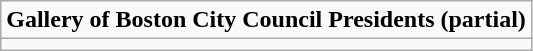<table role="presentation" class="wikitable">
<tr>
<td><strong> Gallery of Boston City Council Presidents (partial)</strong></td>
</tr>
<tr>
<td></td>
</tr>
</table>
